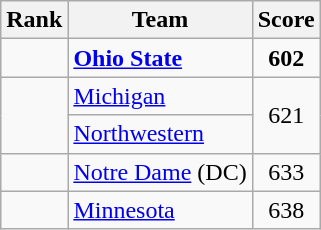<table class="wikitable sortable" style="text-align:center">
<tr>
<th dat-sort-type=number>Rank</th>
<th>Team</th>
<th>Score</th>
</tr>
<tr>
<td></td>
<td align=left><strong><a href='#'>Ohio State</a></strong></td>
<td><strong>602</strong></td>
</tr>
<tr>
<td rowspan=2></td>
<td align=left><a href='#'>Michigan</a></td>
<td rowspan=2>621</td>
</tr>
<tr>
<td align=left><a href='#'>Northwestern</a></td>
</tr>
<tr>
<td></td>
<td align=left><a href='#'>Notre Dame</a> (DC)</td>
<td>633</td>
</tr>
<tr>
<td></td>
<td align=left><a href='#'>Minnesota</a></td>
<td>638</td>
</tr>
</table>
